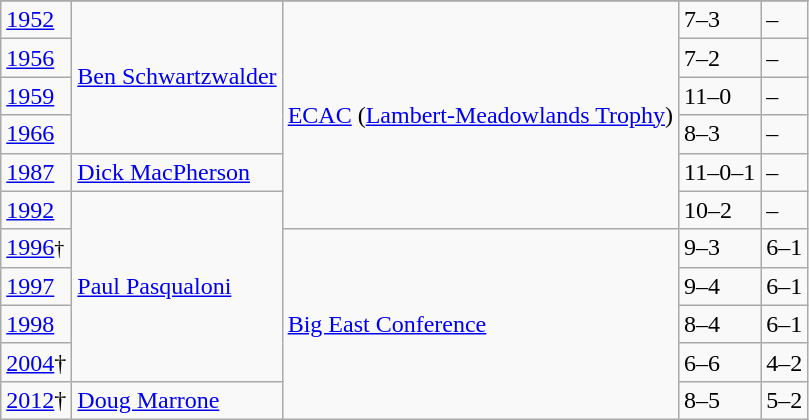<table class="wikitable">
<tr>
</tr>
<tr>
<td><a href='#'>1952</a></td>
<td rowspan="4"><a href='#'>Ben Schwartzwalder</a></td>
<td rowspan="6"><a href='#'>ECAC</a> (<a href='#'>Lambert-Meadowlands Trophy</a>)</td>
<td>7–3</td>
<td>–</td>
</tr>
<tr>
<td><a href='#'>1956</a></td>
<td>7–2</td>
<td>–</td>
</tr>
<tr>
<td><a href='#'>1959</a></td>
<td>11–0</td>
<td>–</td>
</tr>
<tr>
<td><a href='#'>1966</a></td>
<td>8–3</td>
<td>–</td>
</tr>
<tr>
<td><a href='#'>1987</a></td>
<td><a href='#'>Dick MacPherson</a></td>
<td>11–0–1</td>
<td>–</td>
</tr>
<tr>
<td><a href='#'>1992</a></td>
<td rowspan="5"><a href='#'>Paul Pasqualoni</a></td>
<td>10–2</td>
<td>–</td>
</tr>
<tr>
<td><a href='#'>1996</a><small>†</small></td>
<td rowspan="5"><a href='#'>Big East Conference</a></td>
<td>9–3</td>
<td>6–1</td>
</tr>
<tr>
<td><a href='#'>1997</a></td>
<td>9–4</td>
<td>6–1</td>
</tr>
<tr>
<td><a href='#'>1998</a></td>
<td>8–4</td>
<td>6–1</td>
</tr>
<tr>
<td><a href='#'>2004</a>†</td>
<td>6–6</td>
<td>4–2</td>
</tr>
<tr>
<td><a href='#'>2012</a>†</td>
<td><a href='#'>Doug Marrone</a></td>
<td>8–5</td>
<td>5–2</td>
</tr>
</table>
